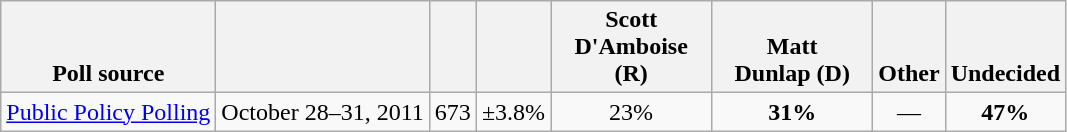<table class="wikitable" style="text-align:center">
<tr valign= bottom>
<th>Poll source</th>
<th></th>
<th></th>
<th></th>
<th style="width:100px;">Scott<br>D'Amboise (R)</th>
<th style="width:100px;">Matt<br>Dunlap (D)</th>
<th>Other</th>
<th>Undecided</th>
</tr>
<tr>
<td align=left><a href='#'>Public Policy Polling</a></td>
<td>October 28–31, 2011</td>
<td>673</td>
<td>±3.8%</td>
<td>23%</td>
<td><strong>31%</strong></td>
<td>—</td>
<td><strong>47%</strong></td>
</tr>
</table>
